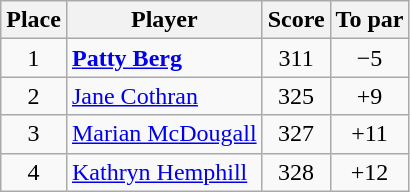<table class="wikitable">
<tr>
<th>Place</th>
<th>Player</th>
<th>Score</th>
<th>To par</th>
</tr>
<tr>
<td align=center>1</td>
<td> <strong><a href='#'>Patty Berg</a></strong></td>
<td align=center>311</td>
<td align=center>−5</td>
</tr>
<tr>
<td align=center>2</td>
<td> <a href='#'>Jane Cothran</a></td>
<td align=center>325</td>
<td align=center>+9</td>
</tr>
<tr>
<td align=center>3</td>
<td> <a href='#'>Marian McDougall</a></td>
<td align=center>327</td>
<td align=center>+11</td>
</tr>
<tr>
<td align=center>4</td>
<td> <a href='#'>Kathryn Hemphill</a></td>
<td align=center>328</td>
<td align=center>+12</td>
</tr>
</table>
